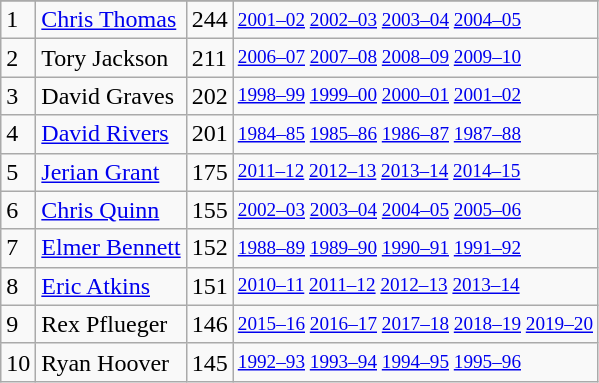<table class="wikitable">
<tr>
</tr>
<tr>
<td>1</td>
<td><a href='#'>Chris Thomas</a></td>
<td>244</td>
<td style="font-size:80%;"><a href='#'>2001–02</a> <a href='#'>2002–03</a> <a href='#'>2003–04</a> <a href='#'>2004–05</a></td>
</tr>
<tr>
<td>2</td>
<td>Tory Jackson</td>
<td>211</td>
<td style="font-size:80%;"><a href='#'>2006–07</a> <a href='#'>2007–08</a> <a href='#'>2008–09</a> <a href='#'>2009–10</a></td>
</tr>
<tr>
<td>3</td>
<td>David Graves</td>
<td>202</td>
<td style="font-size:80%;"><a href='#'>1998–99</a> <a href='#'>1999–00</a> <a href='#'>2000–01</a> <a href='#'>2001–02</a></td>
</tr>
<tr>
<td>4</td>
<td><a href='#'>David Rivers</a></td>
<td>201</td>
<td style="font-size:80%;"><a href='#'>1984–85</a> <a href='#'>1985–86</a> <a href='#'>1986–87</a> <a href='#'>1987–88</a></td>
</tr>
<tr>
<td>5</td>
<td><a href='#'>Jerian Grant</a></td>
<td>175</td>
<td style="font-size:80%;"><a href='#'>2011–12</a> <a href='#'>2012–13</a> <a href='#'>2013–14</a> <a href='#'>2014–15</a></td>
</tr>
<tr>
<td>6</td>
<td><a href='#'>Chris Quinn</a></td>
<td>155</td>
<td style="font-size:80%;"><a href='#'>2002–03</a> <a href='#'>2003–04</a> <a href='#'>2004–05</a> <a href='#'>2005–06</a></td>
</tr>
<tr>
<td>7</td>
<td><a href='#'>Elmer Bennett</a></td>
<td>152</td>
<td style="font-size:80%;"><a href='#'>1988–89</a> <a href='#'>1989–90</a> <a href='#'>1990–91</a> <a href='#'>1991–92</a></td>
</tr>
<tr>
<td>8</td>
<td><a href='#'>Eric Atkins</a></td>
<td>151</td>
<td style="font-size:80%;"><a href='#'>2010–11</a> <a href='#'>2011–12</a> <a href='#'>2012–13</a> <a href='#'>2013–14</a></td>
</tr>
<tr>
<td>9</td>
<td>Rex Pflueger</td>
<td>146</td>
<td style="font-size:80%;"><a href='#'>2015–16</a> <a href='#'>2016–17</a> <a href='#'>2017–18</a> <a href='#'>2018–19</a> <a href='#'>2019–20</a></td>
</tr>
<tr>
<td>10</td>
<td>Ryan Hoover</td>
<td>145</td>
<td style="font-size:80%;"><a href='#'>1992–93</a> <a href='#'>1993–94</a> <a href='#'>1994–95</a> <a href='#'>1995–96</a></td>
</tr>
</table>
